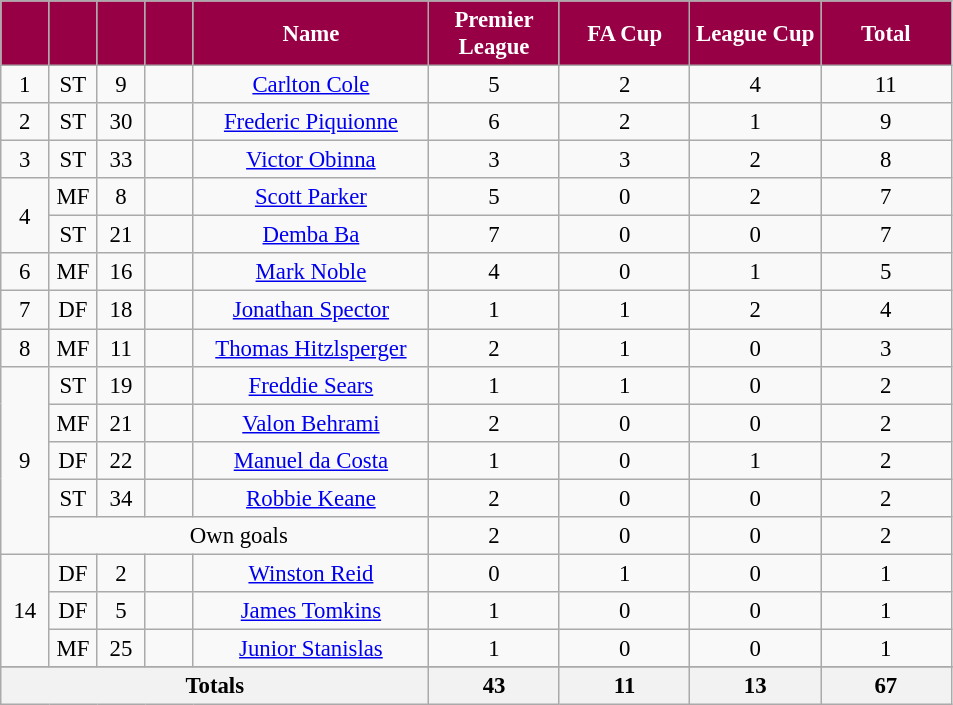<table class="wikitable sortable" style="font-size: 95%; text-align: center;">
<tr>
<th style="width:25px; background:#970045; color:white;"></th>
<th style="width:25px; background:#970045; color:white;"></th>
<th style="width:25px; background:#970045; color:white;"></th>
<th style="width:25px; background:#970045; color:white;"></th>
<th style="width:150px; background:#970045; color:white;">Name</th>
<th style="width:80px; background:#970045; color:white;">Premier League</th>
<th style="width:80px; background:#970045; color:white;">FA Cup</th>
<th style="width:80px; background:#970045; color:white;">League Cup</th>
<th style="width:80px; background:#970045; color:white;"><strong>Total</strong></th>
</tr>
<tr>
<td>1</td>
<td>ST</td>
<td>9</td>
<td></td>
<td data-sort-value="Cole, Carlton"><a href='#'>Carlton Cole</a></td>
<td>5</td>
<td>2</td>
<td>4</td>
<td>11</td>
</tr>
<tr>
<td>2</td>
<td>ST</td>
<td>30</td>
<td></td>
<td data-sort-value="Piquionne, Frederic"><a href='#'>Frederic Piquionne</a></td>
<td>6</td>
<td>2</td>
<td>1</td>
<td>9</td>
</tr>
<tr>
<td>3</td>
<td>ST</td>
<td>33</td>
<td></td>
<td data-sort-value="Obinna, Victor"><a href='#'>Victor Obinna</a></td>
<td>3</td>
<td>3</td>
<td>2</td>
<td>8</td>
</tr>
<tr>
<td rowspan=2>4</td>
<td>MF</td>
<td>8</td>
<td></td>
<td data-sort-value="Parker, Scott"><a href='#'>Scott Parker</a></td>
<td>5</td>
<td>0</td>
<td>2</td>
<td>7</td>
</tr>
<tr>
<td>ST</td>
<td>21</td>
<td></td>
<td data-sort-value="Ba, Demba"><a href='#'>Demba Ba</a></td>
<td>7</td>
<td>0</td>
<td>0</td>
<td>7</td>
</tr>
<tr>
<td>6</td>
<td>MF</td>
<td>16</td>
<td></td>
<td data-sort-value="Noble, Mark"><a href='#'>Mark Noble</a></td>
<td>4</td>
<td>0</td>
<td>1</td>
<td>5</td>
</tr>
<tr>
<td>7</td>
<td>DF</td>
<td>18</td>
<td></td>
<td data-sort-value="Spector, Jonathan"><a href='#'>Jonathan Spector</a></td>
<td>1</td>
<td>1</td>
<td>2</td>
<td>4</td>
</tr>
<tr>
<td>8</td>
<td>MF</td>
<td>11</td>
<td></td>
<td data-sort-value="Hitzlsperger, Thomas"><a href='#'>Thomas Hitzlsperger</a></td>
<td>2</td>
<td>1</td>
<td>0</td>
<td>3</td>
</tr>
<tr>
<td rowspan=5>9</td>
<td>ST</td>
<td>19</td>
<td></td>
<td data-sort-value="Sears, Freddie"><a href='#'>Freddie Sears</a></td>
<td>1</td>
<td>1</td>
<td>0</td>
<td>2</td>
</tr>
<tr>
<td>MF</td>
<td>21</td>
<td></td>
<td data-sort-value="Behrami, Valon"><a href='#'>Valon Behrami</a></td>
<td>2</td>
<td>0</td>
<td>0</td>
<td>2</td>
</tr>
<tr>
<td>DF</td>
<td>22</td>
<td></td>
<td data-sort-value="da Costa, Manuel"><a href='#'>Manuel da Costa</a></td>
<td>1</td>
<td>0</td>
<td>1</td>
<td>2</td>
</tr>
<tr>
<td>ST</td>
<td>34</td>
<td></td>
<td data-sort-value="Keane, Robbie"><a href='#'>Robbie Keane</a></td>
<td>2</td>
<td>0</td>
<td>0</td>
<td>2</td>
</tr>
<tr>
<td colspan="4">Own goals</td>
<td>2</td>
<td>0</td>
<td>0</td>
<td>2</td>
</tr>
<tr>
<td rowspan=3>14</td>
<td>DF</td>
<td>2</td>
<td></td>
<td data-sort-value="Reid, Winston"><a href='#'>Winston Reid</a></td>
<td>0</td>
<td>1</td>
<td>0</td>
<td>1</td>
</tr>
<tr>
<td>DF</td>
<td>5</td>
<td></td>
<td data-sort-value="Tomkins, James"><a href='#'>James Tomkins</a></td>
<td>1</td>
<td>0</td>
<td>0</td>
<td>1</td>
</tr>
<tr>
<td>MF</td>
<td>25</td>
<td></td>
<td data-sort-value="Stanislas, Junior"><a href='#'>Junior Stanislas</a></td>
<td>1</td>
<td>0</td>
<td>0</td>
<td>1</td>
</tr>
<tr>
</tr>
<tr class="sortbottom">
</tr>
<tr class="sortbottom">
<th colspan=5><strong>Totals</strong></th>
<th><strong>43</strong></th>
<th><strong>11</strong></th>
<th><strong>13</strong></th>
<th><strong>67</strong></th>
</tr>
</table>
